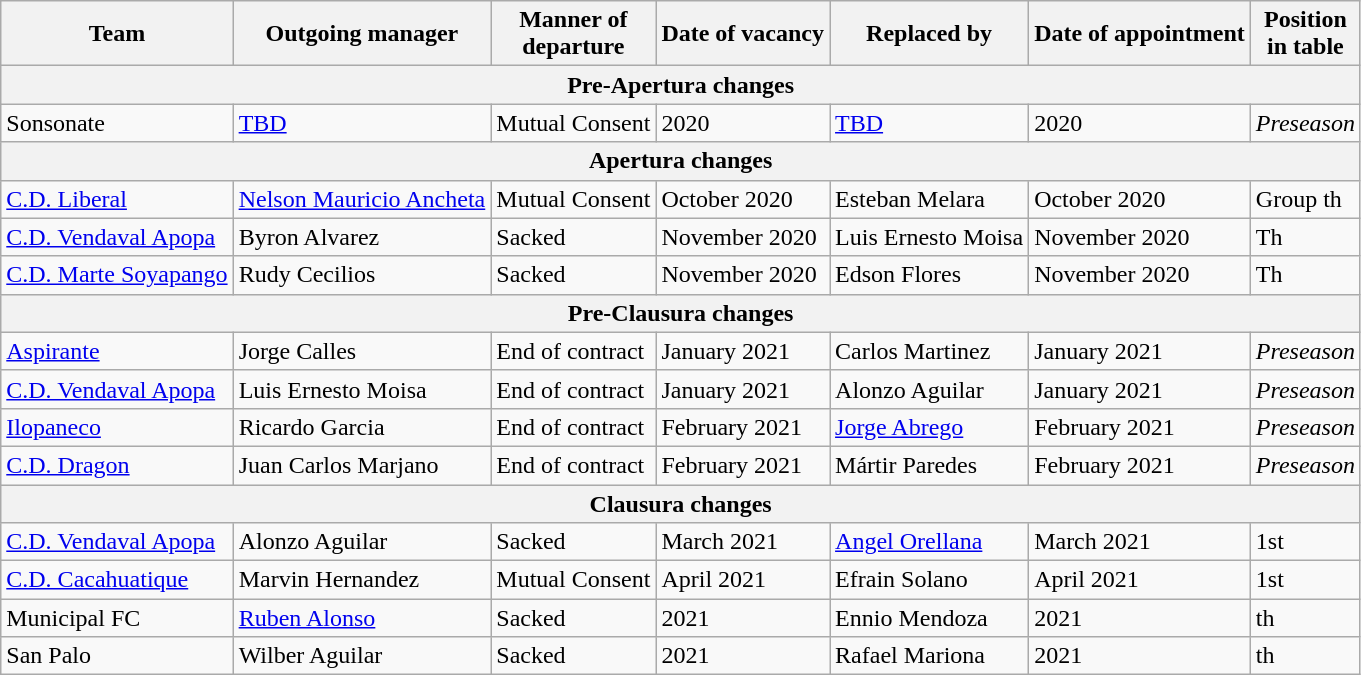<table class="wikitable sortable">
<tr>
<th>Team</th>
<th>Outgoing manager</th>
<th>Manner of <br> departure</th>
<th>Date of vacancy</th>
<th>Replaced by</th>
<th>Date of appointment</th>
<th>Position <br> in table</th>
</tr>
<tr>
<th colspan=7>Pre-Apertura changes</th>
</tr>
<tr>
<td>Sonsonate</td>
<td> <a href='#'>TBD</a></td>
<td>Mutual Consent</td>
<td>2020</td>
<td> <a href='#'>TBD</a></td>
<td>2020</td>
<td><em>Preseason</em></td>
</tr>
<tr>
<th colspan=7>Apertura changes</th>
</tr>
<tr>
<td><a href='#'>C.D. Liberal</a></td>
<td> <a href='#'>Nelson Mauricio Ancheta</a></td>
<td>Mutual Consent</td>
<td>October 2020</td>
<td> Esteban Melara</td>
<td>October 2020</td>
<td>Group th</td>
</tr>
<tr>
<td><a href='#'>C.D. Vendaval Apopa</a></td>
<td> Byron Alvarez</td>
<td>Sacked</td>
<td>November 2020</td>
<td> Luis Ernesto Moisa</td>
<td>November 2020</td>
<td>Th</td>
</tr>
<tr>
<td><a href='#'>C.D. Marte Soyapango</a></td>
<td> Rudy Cecilios</td>
<td>Sacked</td>
<td>November 2020</td>
<td> Edson Flores</td>
<td>November 2020</td>
<td>Th</td>
</tr>
<tr>
<th colspan=7>Pre-Clausura changes</th>
</tr>
<tr>
<td><a href='#'>Aspirante</a></td>
<td> Jorge Calles</td>
<td>End of contract</td>
<td>January 2021</td>
<td> Carlos Martinez</td>
<td>January 2021</td>
<td><em>Preseason</em></td>
</tr>
<tr>
<td><a href='#'>C.D. Vendaval Apopa</a></td>
<td> Luis Ernesto Moisa</td>
<td>End of contract</td>
<td>January 2021</td>
<td> Alonzo Aguilar</td>
<td>January 2021</td>
<td><em>Preseason</em></td>
</tr>
<tr>
<td><a href='#'>Ilopaneco</a></td>
<td> Ricardo Garcia</td>
<td>End of contract</td>
<td>February 2021</td>
<td> <a href='#'>Jorge Abrego</a></td>
<td>February  2021</td>
<td><em>Preseason</em></td>
</tr>
<tr>
<td><a href='#'>C.D. Dragon</a></td>
<td> Juan Carlos Marjano</td>
<td>End of contract</td>
<td>February 2021</td>
<td> Mártir Paredes</td>
<td>February  2021</td>
<td><em>Preseason</em></td>
</tr>
<tr>
<th colspan=7>Clausura changes</th>
</tr>
<tr>
<td><a href='#'>C.D. Vendaval Apopa</a></td>
<td> Alonzo Aguilar</td>
<td>Sacked</td>
<td>March 2021</td>
<td> <a href='#'>Angel Orellana</a></td>
<td>March 2021</td>
<td>1st</td>
</tr>
<tr>
<td><a href='#'>C.D. Cacahuatique</a></td>
<td> Marvin Hernandez</td>
<td>Mutual Consent</td>
<td>April 2021</td>
<td> Efrain Solano</td>
<td>April 2021</td>
<td>1st</td>
</tr>
<tr>
<td>Municipal FC</td>
<td> <a href='#'>Ruben Alonso</a></td>
<td>Sacked</td>
<td>2021</td>
<td> Ennio Mendoza</td>
<td>2021</td>
<td>th</td>
</tr>
<tr>
<td>San Palo</td>
<td> Wilber Aguilar</td>
<td>Sacked</td>
<td>2021</td>
<td> Rafael Mariona</td>
<td>2021</td>
<td>th</td>
</tr>
</table>
